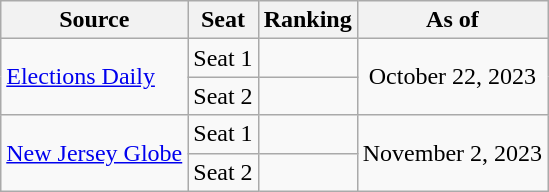<table class="wikitable" style="text-align:center">
<tr>
<th>Source</th>
<th>Seat</th>
<th>Ranking</th>
<th>As of</th>
</tr>
<tr>
<td align=left rowspan="2"><a href='#'>Elections Daily</a></td>
<td>Seat 1</td>
<td></td>
<td rowspan="2">October 22, 2023</td>
</tr>
<tr>
<td>Seat 2</td>
<td></td>
</tr>
<tr>
<td align=left rowspan="2"><a href='#'>New Jersey Globe</a></td>
<td>Seat 1</td>
<td></td>
<td rowspan="2">November 2, 2023</td>
</tr>
<tr>
<td>Seat 2</td>
<td></td>
</tr>
</table>
